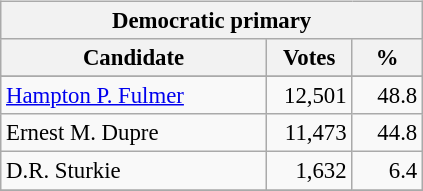<table class="wikitable" align="left" style="margin: 1em 1em 1em 0; font-size: 95%;">
<tr>
<th colspan="3">Democratic primary</th>
</tr>
<tr>
<th colspan="1" style="width: 170px">Candidate</th>
<th style="width: 50px">Votes</th>
<th style="width: 40px">%</th>
</tr>
<tr>
</tr>
<tr>
<td><a href='#'>Hampton P. Fulmer</a></td>
<td align="right">12,501</td>
<td align="right">48.8</td>
</tr>
<tr>
<td>Ernest M. Dupre</td>
<td align="right">11,473</td>
<td align="right">44.8</td>
</tr>
<tr>
<td>D.R. Sturkie</td>
<td align="right">1,632</td>
<td align="right">6.4</td>
</tr>
<tr>
</tr>
</table>
